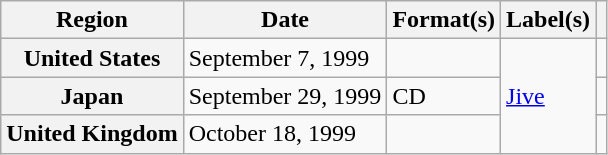<table class="wikitable plainrowheaders">
<tr>
<th scope="col">Region</th>
<th scope="col">Date</th>
<th scope="col">Format(s)</th>
<th scope="col">Label(s)</th>
<th scope="col"></th>
</tr>
<tr>
<th scope="row">United States</th>
<td>September 7, 1999</td>
<td></td>
<td rowspan="3"><a href='#'>Jive</a></td>
<td></td>
</tr>
<tr>
<th scope="row">Japan</th>
<td>September 29, 1999</td>
<td>CD</td>
<td></td>
</tr>
<tr>
<th scope="row">United Kingdom</th>
<td>October 18, 1999</td>
<td></td>
<td></td>
</tr>
</table>
